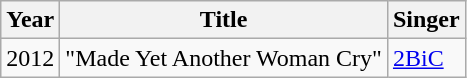<table class="wikitable sortable">
<tr>
<th scope="col">Year</th>
<th scope="col">Title</th>
<th scope="col">Singer</th>
</tr>
<tr>
<td>2012</td>
<td>"Made Yet Another Woman Cry"</td>
<td><a href='#'>2BiC</a></td>
</tr>
</table>
